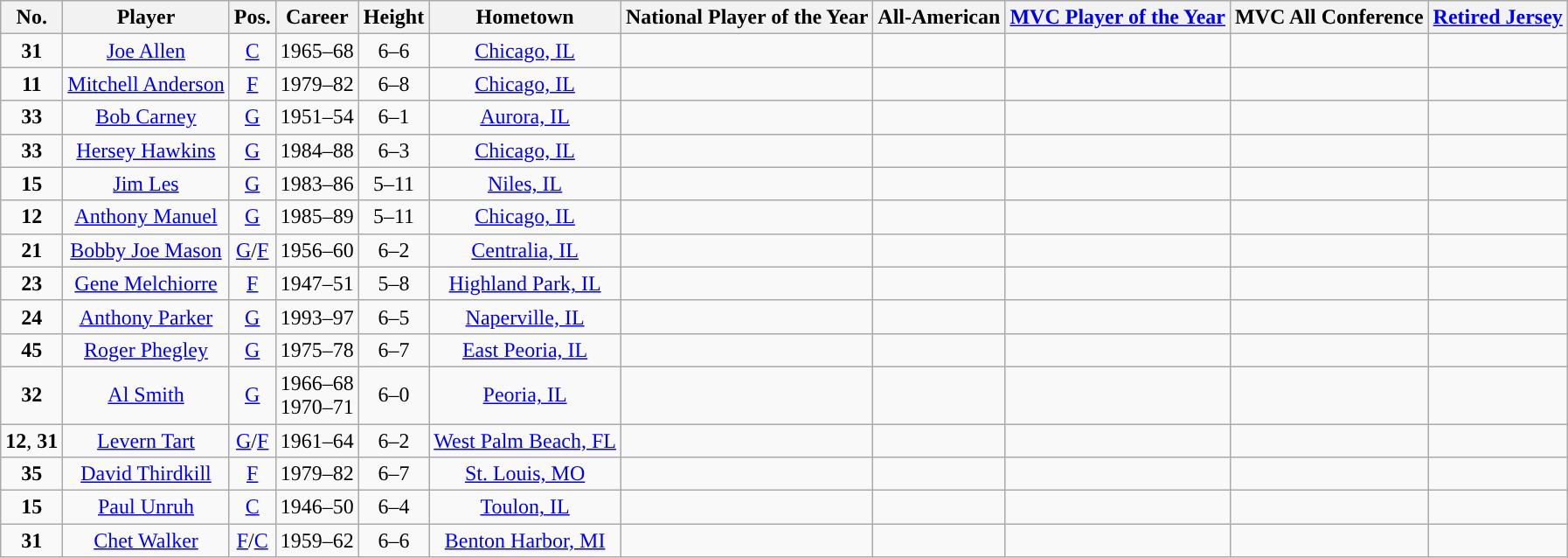<table class="wikitable sortable" style="text-align:center">
<tr>
<th>No.</th>
<th>Player</th>
<th>Pos.</th>
<th>Career</th>
<th>Height</th>
<th>Hometown</th>
<th>National Player of the Year</th>
<th>All-American</th>
<th><a href='#'>MVC Player of the Year</a></th>
<th>MVC All Conference</th>
<th><a href='#'>Retired Jersey</a></th>
</tr>
<tr>
<td><strong>31</strong></td>
<td><a href='#'>Joe Allen</a></td>
<td><a href='#'>C</a></td>
<td>1965–68</td>
<td>6–6</td>
<td><a href='#'>Chicago, IL</a></td>
<td> </td>
<td></td>
<td> </td>
<td></td>
<td></td>
</tr>
<tr>
<td><strong>11</strong></td>
<td><a href='#'>Mitchell Anderson</a></td>
<td><a href='#'>F</a></td>
<td>1979–82</td>
<td>6–8</td>
<td><a href='#'>Chicago, IL</a></td>
<td> </td>
<td></td>
<td> </td>
<td></td>
<td></td>
</tr>
<tr>
<td><strong>33</strong></td>
<td><a href='#'>Bob Carney</a></td>
<td><a href='#'>G</a></td>
<td>1951–54</td>
<td>6–1</td>
<td><a href='#'>Aurora, IL</a></td>
<td> </td>
<td></td>
<td> </td>
<td></td>
<td></td>
</tr>
<tr>
<td><strong>33</strong></td>
<td><a href='#'>Hersey Hawkins</a></td>
<td><a href='#'>G</a></td>
<td>1984–88</td>
<td>6–3</td>
<td><a href='#'>Chicago, IL</a></td>
<td></td>
<td></td>
<td></td>
<td></td>
<td></td>
</tr>
<tr>
<td><strong>15</strong></td>
<td><a href='#'>Jim Les</a></td>
<td><a href='#'>G</a></td>
<td>1983–86</td>
<td>5–11</td>
<td><a href='#'>Niles, IL</a></td>
<td> </td>
<td> </td>
<td></td>
<td></td>
<td> </td>
</tr>
<tr>
<td><strong>12</strong></td>
<td><a href='#'>Anthony Manuel</a></td>
<td><a href='#'>G</a></td>
<td>1985–89</td>
<td>5–11</td>
<td><a href='#'>Chicago, IL</a></td>
<td> </td>
<td> </td>
<td></td>
<td></td>
<td> </td>
</tr>
<tr>
<td><strong>21</strong></td>
<td><a href='#'>Bobby Joe Mason</a></td>
<td><a href='#'>G</a>/<a href='#'>F</a></td>
<td>1956–60</td>
<td>6–2</td>
<td><a href='#'>Centralia, IL</a></td>
<td> </td>
<td></td>
<td> </td>
<td></td>
<td> </td>
</tr>
<tr>
<td><strong>23</strong></td>
<td><a href='#'>Gene Melchiorre</a></td>
<td><a href='#'>F</a></td>
<td>1947–51</td>
<td>5–8</td>
<td><a href='#'>Highland Park, IL</a></td>
<td> </td>
<td></td>
<td> </td>
<td></td>
<td> </td>
</tr>
<tr>
<td><strong>24</strong></td>
<td><a href='#'>Anthony Parker</a></td>
<td><a href='#'>G</a></td>
<td>1993–97</td>
<td>6–5</td>
<td><a href='#'>Naperville, IL</a></td>
<td> </td>
<td></td>
<td></td>
<td></td>
<td> </td>
</tr>
<tr>
<td><strong>45</strong></td>
<td><a href='#'>Roger Phegley</a></td>
<td><a href='#'>G</a></td>
<td>1975–78</td>
<td>6–7</td>
<td><a href='#'>East Peoria, IL</a></td>
<td> </td>
<td></td>
<td></td>
<td></td>
<td></td>
</tr>
<tr>
<td><strong>32</strong></td>
<td><a href='#'>Al Smith</a></td>
<td><a href='#'>G</a></td>
<td>1966–68<br>1970–71</td>
<td>6–0</td>
<td><a href='#'>Peoria, IL</a></td>
<td> </td>
<td> </td>
<td> </td>
<td></td>
<td> </td>
</tr>
<tr>
<td><strong>12</strong>, <strong>31</strong></td>
<td><a href='#'>Levern Tart</a></td>
<td><a href='#'>G</a>/<a href='#'>F</a></td>
<td>1961–64</td>
<td>6–2</td>
<td><a href='#'>West Palm Beach, FL</a></td>
<td> </td>
<td></td>
<td> </td>
<td></td>
<td> </td>
</tr>
<tr>
<td><strong>35</strong></td>
<td><a href='#'>David Thirdkill</a></td>
<td><a href='#'>F</a></td>
<td>1979–82</td>
<td>6–7</td>
<td><a href='#'>St. Louis, MO</a></td>
<td> </td>
<td> </td>
<td> </td>
<td></td>
<td> </td>
</tr>
<tr>
<td><strong>15</strong></td>
<td><a href='#'>Paul Unruh</a></td>
<td><a href='#'>C</a></td>
<td>1946–50</td>
<td>6–4</td>
<td><a href='#'>Toulon, IL</a></td>
<td> </td>
<td></td>
<td> </td>
<td></td>
<td></td>
</tr>
<tr>
<td><strong>31</strong></td>
<td><a href='#'>Chet Walker</a></td>
<td><a href='#'>F</a>/<a href='#'>C</a></td>
<td>1959–62</td>
<td>6–6</td>
<td><a href='#'>Benton Harbor, MI</a></td>
<td> </td>
<td></td>
<td> </td>
<td></td>
<td></td>
</tr>
</table>
